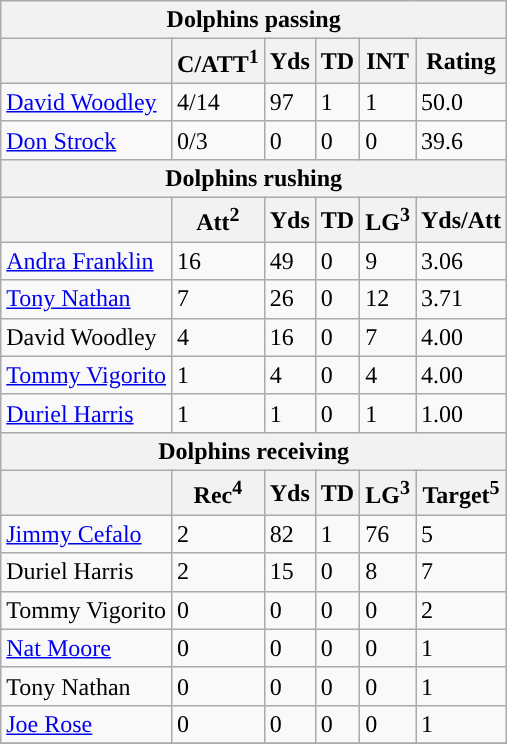<table class="wikitable">
<tr>
<th colspan="6">Dolphins passing</th>
</tr>
<tr>
<th></th>
<th>C/ATT<sup>1</sup></th>
<th>Yds</th>
<th>TD</th>
<th>INT</th>
<th>Rating</th>
</tr>
<tr>
<td><a href='#'>David Woodley</a></td>
<td>4/14</td>
<td>97</td>
<td>1</td>
<td>1</td>
<td>50.0</td>
</tr>
<tr>
<td><a href='#'>Don Strock</a></td>
<td>0/3</td>
<td>0</td>
<td>0</td>
<td>0</td>
<td>39.6</td>
</tr>
<tr>
<th colspan="6">Dolphins rushing</th>
</tr>
<tr>
<th></th>
<th>Att<sup>2</sup></th>
<th>Yds</th>
<th>TD</th>
<th>LG<sup>3</sup></th>
<th>Yds/Att</th>
</tr>
<tr>
<td><a href='#'>Andra Franklin</a></td>
<td>16</td>
<td>49</td>
<td>0</td>
<td>9</td>
<td>3.06</td>
</tr>
<tr>
<td><a href='#'>Tony Nathan</a></td>
<td>7</td>
<td>26</td>
<td>0</td>
<td>12</td>
<td>3.71</td>
</tr>
<tr>
<td>David Woodley</td>
<td>4</td>
<td>16</td>
<td>0</td>
<td>7</td>
<td>4.00</td>
</tr>
<tr>
<td><a href='#'>Tommy Vigorito</a></td>
<td>1</td>
<td>4</td>
<td>0</td>
<td>4</td>
<td>4.00</td>
</tr>
<tr>
<td><a href='#'>Duriel Harris</a></td>
<td>1</td>
<td>1</td>
<td>0</td>
<td>1</td>
<td>1.00</td>
</tr>
<tr>
<th colspan="6">Dolphins receiving</th>
</tr>
<tr>
<th></th>
<th>Rec<sup>4</sup></th>
<th>Yds</th>
<th>TD</th>
<th>LG<sup>3</sup></th>
<th>Target<sup>5</sup></th>
</tr>
<tr>
<td><a href='#'>Jimmy Cefalo</a></td>
<td>2</td>
<td>82</td>
<td>1</td>
<td>76</td>
<td>5</td>
</tr>
<tr>
<td>Duriel Harris</td>
<td>2</td>
<td>15</td>
<td>0</td>
<td>8</td>
<td>7</td>
</tr>
<tr>
<td>Tommy Vigorito</td>
<td>0</td>
<td>0</td>
<td>0</td>
<td>0</td>
<td>2</td>
</tr>
<tr>
<td><a href='#'>Nat Moore</a></td>
<td>0</td>
<td>0</td>
<td>0</td>
<td>0</td>
<td>1</td>
</tr>
<tr>
<td>Tony Nathan</td>
<td>0</td>
<td>0</td>
<td>0</td>
<td>0</td>
<td>1</td>
</tr>
<tr>
<td><a href='#'>Joe Rose</a></td>
<td>0</td>
<td>0</td>
<td>0</td>
<td>0</td>
<td>1</td>
</tr>
<tr>
</tr>
</table>
